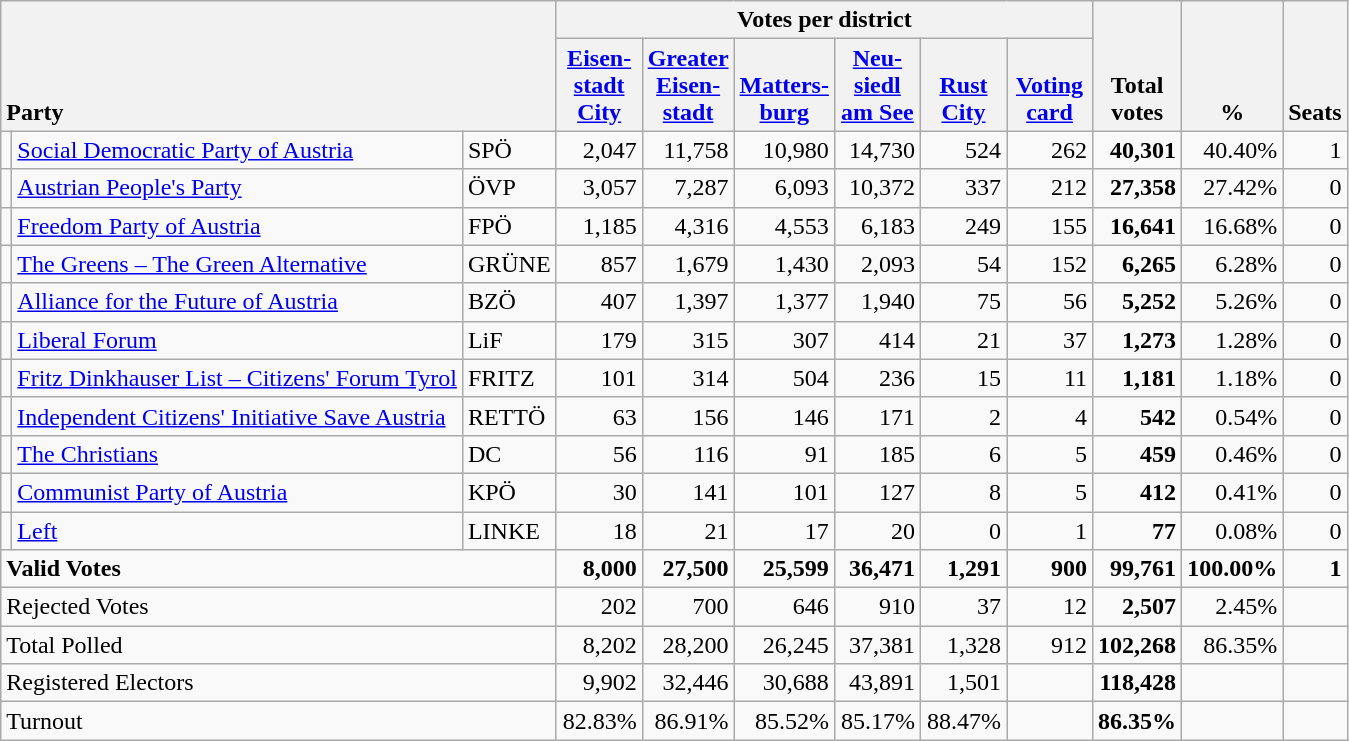<table class="wikitable" border="1" style="text-align:right;">
<tr>
<th style="text-align:left;" valign=bottom rowspan=2 colspan=3>Party</th>
<th colspan=6>Votes per district</th>
<th align=center valign=bottom rowspan=2 width="50">Total<br>votes</th>
<th align=center valign=bottom rowspan=2 width="50">%</th>
<th align=center valign=bottom rowspan=2>Seats</th>
</tr>
<tr>
<th align=center valign=bottom width="50"><a href='#'>Eisen-<br>stadt<br>City</a></th>
<th align=center valign=bottom width="50"><a href='#'>Greater<br>Eisen-<br>stadt</a></th>
<th align=center valign=bottom width="50"><a href='#'>Matters-<br>burg</a></th>
<th align=center valign=bottom width="50"><a href='#'>Neu-<br>siedl<br>am See</a></th>
<th align=center valign=bottom width="50"><a href='#'>Rust<br>City</a></th>
<th align=center valign=bottom width="50"><a href='#'>Voting<br>card</a></th>
</tr>
<tr>
<td></td>
<td align=left><a href='#'>Social Democratic Party of Austria</a></td>
<td align=left>SPÖ</td>
<td>2,047</td>
<td>11,758</td>
<td>10,980</td>
<td>14,730</td>
<td>524</td>
<td>262</td>
<td><strong>40,301</strong></td>
<td>40.40%</td>
<td>1</td>
</tr>
<tr>
<td></td>
<td align=left><a href='#'>Austrian People's Party</a></td>
<td align=left>ÖVP</td>
<td>3,057</td>
<td>7,287</td>
<td>6,093</td>
<td>10,372</td>
<td>337</td>
<td>212</td>
<td><strong>27,358</strong></td>
<td>27.42%</td>
<td>0</td>
</tr>
<tr>
<td></td>
<td align=left><a href='#'>Freedom Party of Austria</a></td>
<td align=left>FPÖ</td>
<td>1,185</td>
<td>4,316</td>
<td>4,553</td>
<td>6,183</td>
<td>249</td>
<td>155</td>
<td><strong>16,641</strong></td>
<td>16.68%</td>
<td>0</td>
</tr>
<tr>
<td></td>
<td align=left style="white-space: nowrap;"><a href='#'>The Greens – The Green Alternative</a></td>
<td align=left>GRÜNE</td>
<td>857</td>
<td>1,679</td>
<td>1,430</td>
<td>2,093</td>
<td>54</td>
<td>152</td>
<td><strong>6,265</strong></td>
<td>6.28%</td>
<td>0</td>
</tr>
<tr>
<td></td>
<td align=left><a href='#'>Alliance for the Future of Austria</a></td>
<td align=left>BZÖ</td>
<td>407</td>
<td>1,397</td>
<td>1,377</td>
<td>1,940</td>
<td>75</td>
<td>56</td>
<td><strong>5,252</strong></td>
<td>5.26%</td>
<td>0</td>
</tr>
<tr>
<td></td>
<td align=left><a href='#'>Liberal Forum</a></td>
<td align=left>LiF</td>
<td>179</td>
<td>315</td>
<td>307</td>
<td>414</td>
<td>21</td>
<td>37</td>
<td><strong>1,273</strong></td>
<td>1.28%</td>
<td>0</td>
</tr>
<tr>
<td></td>
<td align=left><a href='#'>Fritz Dinkhauser List – Citizens' Forum Tyrol </a></td>
<td align=left>FRITZ</td>
<td>101</td>
<td>314</td>
<td>504</td>
<td>236</td>
<td>15</td>
<td>11</td>
<td><strong>1,181</strong></td>
<td>1.18%</td>
<td>0</td>
</tr>
<tr>
<td></td>
<td align=left><a href='#'>Independent Citizens' Initiative Save Austria</a></td>
<td align=left>RETTÖ</td>
<td>63</td>
<td>156</td>
<td>146</td>
<td>171</td>
<td>2</td>
<td>4</td>
<td><strong>542</strong></td>
<td>0.54%</td>
<td>0</td>
</tr>
<tr>
<td></td>
<td align=left><a href='#'>The Christians</a></td>
<td align=left>DC</td>
<td>56</td>
<td>116</td>
<td>91</td>
<td>185</td>
<td>6</td>
<td>5</td>
<td><strong>459</strong></td>
<td>0.46%</td>
<td>0</td>
</tr>
<tr>
<td></td>
<td align=left><a href='#'>Communist Party of Austria</a></td>
<td align=left>KPÖ</td>
<td>30</td>
<td>141</td>
<td>101</td>
<td>127</td>
<td>8</td>
<td>5</td>
<td><strong>412</strong></td>
<td>0.41%</td>
<td>0</td>
</tr>
<tr>
<td></td>
<td align=left><a href='#'>Left</a></td>
<td align=left>LINKE</td>
<td>18</td>
<td>21</td>
<td>17</td>
<td>20</td>
<td>0</td>
<td>1</td>
<td><strong>77</strong></td>
<td>0.08%</td>
<td>0</td>
</tr>
<tr style="font-weight:bold">
<td align=left colspan=3>Valid Votes</td>
<td>8,000</td>
<td>27,500</td>
<td>25,599</td>
<td>36,471</td>
<td>1,291</td>
<td>900</td>
<td>99,761</td>
<td>100.00%</td>
<td>1</td>
</tr>
<tr>
<td align=left colspan=3>Rejected Votes</td>
<td>202</td>
<td>700</td>
<td>646</td>
<td>910</td>
<td>37</td>
<td>12</td>
<td><strong>2,507</strong></td>
<td>2.45%</td>
<td></td>
</tr>
<tr>
<td align=left colspan=3>Total Polled</td>
<td>8,202</td>
<td>28,200</td>
<td>26,245</td>
<td>37,381</td>
<td>1,328</td>
<td>912</td>
<td><strong>102,268</strong></td>
<td>86.35%</td>
<td></td>
</tr>
<tr>
<td align=left colspan=3>Registered Electors</td>
<td>9,902</td>
<td>32,446</td>
<td>30,688</td>
<td>43,891</td>
<td>1,501</td>
<td></td>
<td><strong>118,428</strong></td>
<td></td>
<td></td>
</tr>
<tr>
<td align=left colspan=3>Turnout</td>
<td>82.83%</td>
<td>86.91%</td>
<td>85.52%</td>
<td>85.17%</td>
<td>88.47%</td>
<td></td>
<td><strong>86.35%</strong></td>
<td></td>
<td></td>
</tr>
</table>
